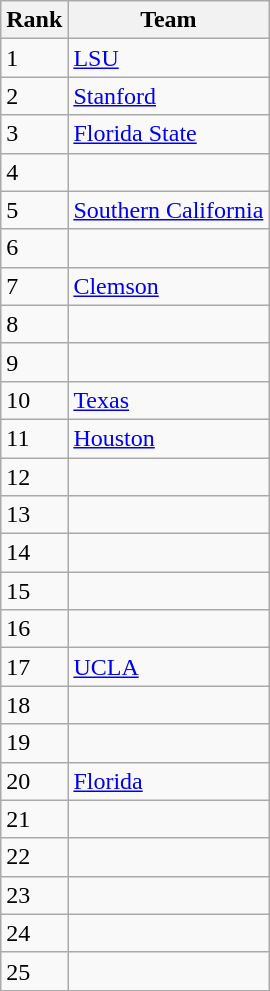<table class=wikitable>
<tr>
<th>Rank</th>
<th>Team</th>
</tr>
<tr>
<td>1</td>
<td><a href='#'>LSU</a></td>
</tr>
<tr>
<td>2</td>
<td><a href='#'>Stanford</a></td>
</tr>
<tr>
<td>3</td>
<td><a href='#'>Florida State</a></td>
</tr>
<tr>
<td>4</td>
<td></td>
</tr>
<tr>
<td>5</td>
<td><a href='#'>Southern California</a></td>
</tr>
<tr>
<td>6</td>
<td></td>
</tr>
<tr>
<td>7</td>
<td><a href='#'>Clemson</a></td>
</tr>
<tr>
<td>8</td>
<td></td>
</tr>
<tr>
<td>9</td>
<td></td>
</tr>
<tr>
<td>10</td>
<td><a href='#'>Texas</a></td>
</tr>
<tr>
<td>11</td>
<td><a href='#'>Houston</a></td>
</tr>
<tr>
<td>12</td>
<td></td>
</tr>
<tr>
<td>13</td>
<td></td>
</tr>
<tr>
<td>14</td>
<td></td>
</tr>
<tr>
<td>15</td>
<td></td>
</tr>
<tr>
<td>16</td>
<td></td>
</tr>
<tr>
<td>17</td>
<td><a href='#'>UCLA</a></td>
</tr>
<tr>
<td>18</td>
<td></td>
</tr>
<tr>
<td>19</td>
<td></td>
</tr>
<tr>
<td>20</td>
<td><a href='#'>Florida</a></td>
</tr>
<tr>
<td>21</td>
<td></td>
</tr>
<tr>
<td>22</td>
<td></td>
</tr>
<tr>
<td>23</td>
<td></td>
</tr>
<tr>
<td>24</td>
<td></td>
</tr>
<tr>
<td>25</td>
<td></td>
</tr>
</table>
